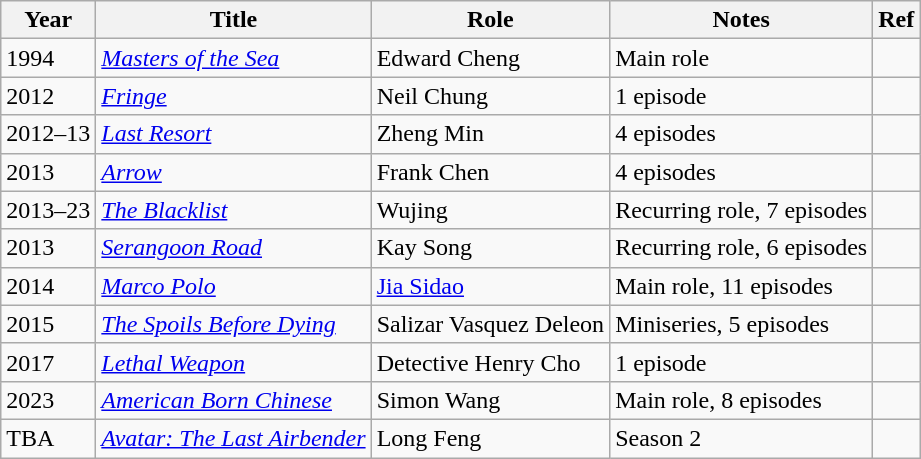<table class="wikitable sortable">
<tr>
<th>Year</th>
<th>Title</th>
<th>Role</th>
<th>Notes</th>
<th>Ref</th>
</tr>
<tr>
<td>1994</td>
<td><em><a href='#'>Masters of the Sea</a></em></td>
<td>Edward Cheng</td>
<td>Main role</td>
<td></td>
</tr>
<tr>
<td>2012</td>
<td><em><a href='#'>Fringe</a></em></td>
<td>Neil Chung</td>
<td>1 episode</td>
<td></td>
</tr>
<tr>
<td>2012–13</td>
<td><em><a href='#'>Last Resort</a></em></td>
<td>Zheng Min</td>
<td>4 episodes</td>
<td></td>
</tr>
<tr>
<td>2013</td>
<td><em><a href='#'>Arrow</a></em></td>
<td>Frank Chen</td>
<td>4 episodes</td>
<td></td>
</tr>
<tr>
<td>2013–23</td>
<td><em><a href='#'>The Blacklist</a></em></td>
<td>Wujing</td>
<td>Recurring role, 7 episodes</td>
<td></td>
</tr>
<tr>
<td>2013</td>
<td><em><a href='#'>Serangoon Road</a></em></td>
<td>Kay Song</td>
<td>Recurring role, 6 episodes</td>
<td></td>
</tr>
<tr>
<td>2014</td>
<td><em><a href='#'>Marco Polo</a></em></td>
<td><a href='#'>Jia Sidao</a></td>
<td>Main role, 11 episodes</td>
<td></td>
</tr>
<tr>
<td>2015</td>
<td><em><a href='#'>The Spoils Before Dying</a></em></td>
<td>Salizar Vasquez Deleon</td>
<td>Miniseries, 5 episodes</td>
<td></td>
</tr>
<tr>
<td>2017</td>
<td><em><a href='#'>Lethal Weapon</a></em></td>
<td>Detective Henry Cho</td>
<td>1 episode</td>
<td></td>
</tr>
<tr>
<td>2023</td>
<td><em><a href='#'>American Born Chinese</a></em></td>
<td>Simon Wang</td>
<td>Main role, 8 episodes</td>
<td></td>
</tr>
<tr>
<td>TBA</td>
<td><em><a href='#'>Avatar: The Last Airbender</a></em></td>
<td>Long Feng</td>
<td>Season 2</td>
<td></td>
</tr>
</table>
